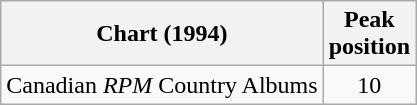<table class="wikitable">
<tr>
<th>Chart (1994)</th>
<th>Peak<br>position</th>
</tr>
<tr>
<td>Canadian <em>RPM</em> Country Albums</td>
<td align="center">10</td>
</tr>
</table>
